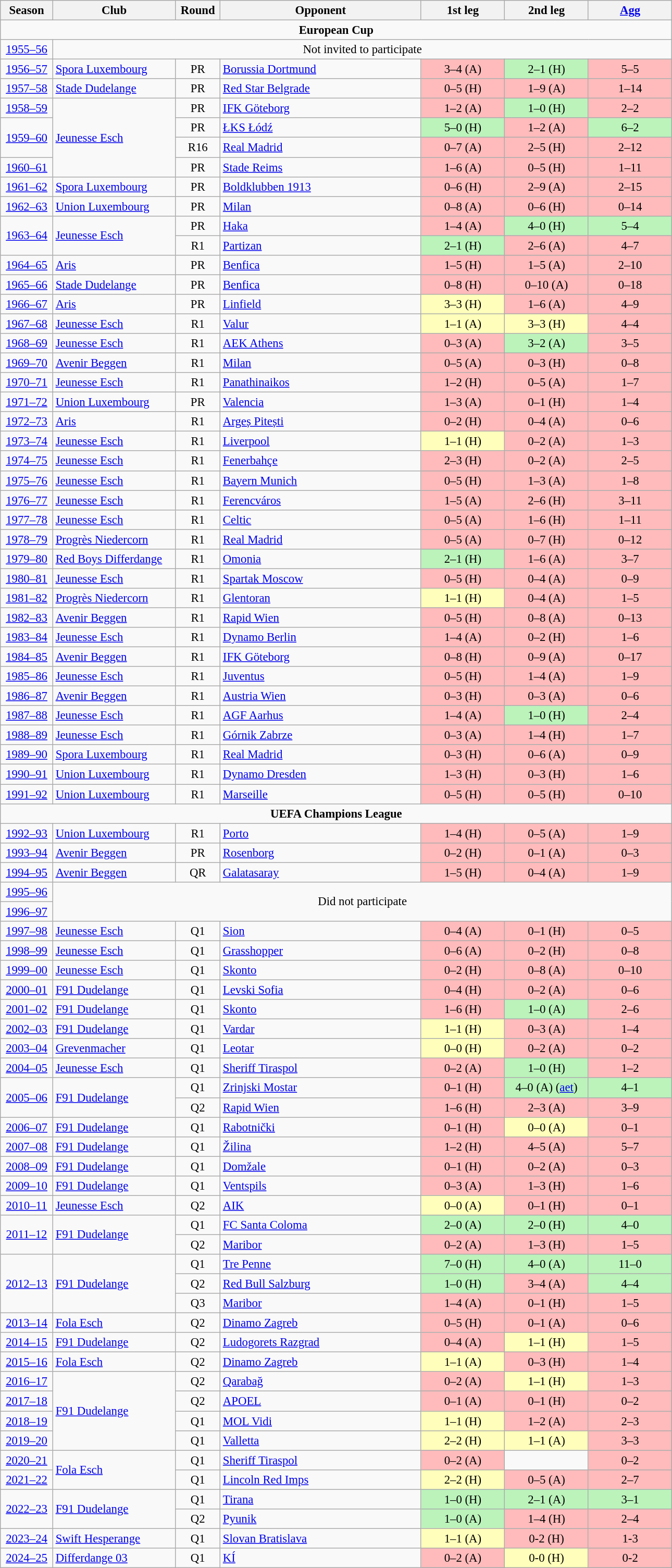<table class="wikitable" style="font-size:95%; text-align: center;">
<tr>
<th width="60">Season</th>
<th width="150">Club</th>
<th width="50">Round</th>
<th width="250">Opponent</th>
<th width="100">1st leg</th>
<th width="100">2nd leg</th>
<th width="100"><a href='#'>Agg</a></th>
</tr>
<tr>
<td colspan="7" align="center"><strong>European Cup</strong></td>
</tr>
<tr>
<td rowspan=1><a href='#'>1955–56</a></td>
<td colspan=6>Not invited to participate</td>
</tr>
<tr>
<td rowspan=1><a href='#'>1956–57</a></td>
<td align=left><a href='#'>Spora Luxembourg</a></td>
<td>PR</td>
<td align=left> <a href='#'>Borussia Dortmund</a></td>
<td bgcolor=#FFBBBB>3–4 (A)</td>
<td bgcolor=#BBF3BB>2–1 (H)</td>
<td bgcolor=#FFBBBB>5–5</td>
</tr>
<tr>
<td rowspan=1><a href='#'>1957–58</a></td>
<td align=left><a href='#'>Stade Dudelange</a></td>
<td>PR</td>
<td align=left> <a href='#'>Red Star Belgrade</a></td>
<td bgcolor=#FFBBBB>0–5 (H)</td>
<td bgcolor=#FFBBBB>1–9 (A)</td>
<td bgcolor=#FFBBBB>1–14</td>
</tr>
<tr>
<td rowspan=1><a href='#'>1958–59</a></td>
<td align=left rowspan=4><a href='#'>Jeunesse Esch</a></td>
<td>PR</td>
<td align=left> <a href='#'>IFK Göteborg</a></td>
<td bgcolor=#FFBBBB>1–2 (A)</td>
<td bgcolor=#BBF3BB>1–0 (H)</td>
<td bgcolor=#FFBBBB>2–2</td>
</tr>
<tr>
<td rowspan=2><a href='#'>1959–60</a></td>
<td>PR</td>
<td align=left> <a href='#'>ŁKS Łódź</a></td>
<td bgcolor=#BBF3BB>5–0 (H)</td>
<td bgcolor=#FFBBBB>1–2 (A)</td>
<td bgcolor=#BBF3BB>6–2</td>
</tr>
<tr>
<td>R16</td>
<td align=left> <a href='#'>Real Madrid</a></td>
<td bgcolor=#FFBBBB>0–7 (A)</td>
<td bgcolor=#FFBBBB>2–5 (H)</td>
<td bgcolor=#FFBBBB>2–12</td>
</tr>
<tr>
<td rowspan=1><a href='#'>1960–61</a></td>
<td>PR</td>
<td align=left> <a href='#'>Stade Reims</a></td>
<td bgcolor=#FFBBBB>1–6 (A)</td>
<td bgcolor=#FFBBBB>0–5 (H)</td>
<td bgcolor=#FFBBBB>1–11</td>
</tr>
<tr>
<td rowspan=1><a href='#'>1961–62</a></td>
<td align=left><a href='#'>Spora Luxembourg</a></td>
<td>PR</td>
<td align=left> <a href='#'>Boldklubben 1913</a></td>
<td bgcolor=#FFBBBB>0–6 (H)</td>
<td bgcolor=#FFBBBB>2–9 (A)</td>
<td bgcolor=#FFBBBB>2–15</td>
</tr>
<tr>
<td rowspan=1><a href='#'>1962–63</a></td>
<td align=left><a href='#'>Union Luxembourg</a></td>
<td>PR</td>
<td align=left> <a href='#'>Milan</a></td>
<td bgcolor=#FFBBBB>0–8 (A)</td>
<td bgcolor=#FFBBBB>0–6 (H)</td>
<td bgcolor=#FFBBBB>0–14</td>
</tr>
<tr>
<td rowspan=2><a href='#'>1963–64</a></td>
<td rowspan=2 align=left><a href='#'>Jeunesse Esch</a></td>
<td>PR</td>
<td align=left> <a href='#'>Haka</a></td>
<td bgcolor=#FFBBBB>1–4 (A)</td>
<td bgcolor=#BBF3BB>4–0 (H)</td>
<td bgcolor=#BBF3BB>5–4</td>
</tr>
<tr>
<td>R1</td>
<td align=left> <a href='#'>Partizan</a></td>
<td bgcolor=#BBF3BB>2–1 (H)</td>
<td bgcolor=#FFBBBB>2–6 (A)</td>
<td bgcolor=#FFBBBB>4–7</td>
</tr>
<tr>
<td rowspan=1><a href='#'>1964–65</a></td>
<td align=left><a href='#'>Aris</a></td>
<td>PR</td>
<td align=left> <a href='#'>Benfica</a></td>
<td bgcolor=#FFBBBB>1–5 (H)</td>
<td bgcolor=#FFBBBB>1–5 (A)</td>
<td bgcolor=#FFBBBB>2–10</td>
</tr>
<tr>
<td rowspan=1><a href='#'>1965–66</a></td>
<td align=left><a href='#'>Stade Dudelange</a></td>
<td>PR</td>
<td align=left> <a href='#'>Benfica</a></td>
<td bgcolor=#FFBBBB>0–8 (H)</td>
<td bgcolor=#FFBBBB>0–10 (A)</td>
<td bgcolor=#FFBBBB>0–18</td>
</tr>
<tr>
<td rowspan=1><a href='#'>1966–67</a></td>
<td align=left><a href='#'>Aris</a></td>
<td>PR</td>
<td align=left> <a href='#'>Linfield</a></td>
<td bgcolor=#FFFFBB>3–3 (H)</td>
<td bgcolor=#FFBBBB>1–6 (A)</td>
<td bgcolor=#FFBBBB>4–9</td>
</tr>
<tr>
<td rowspan=1><a href='#'>1967–68</a></td>
<td align=left><a href='#'>Jeunesse Esch</a></td>
<td>R1</td>
<td align=left> <a href='#'>Valur</a></td>
<td bgcolor=#FFFFBB>1–1 (A)</td>
<td bgcolor=#FFFFBB>3–3 (H)</td>
<td bgcolor=#FFBBBB>4–4</td>
</tr>
<tr>
<td rowspan=1><a href='#'>1968–69</a></td>
<td align=left><a href='#'>Jeunesse Esch</a></td>
<td>R1</td>
<td align=left> <a href='#'>AEK Athens</a></td>
<td bgcolor=#FFBBBB>0–3 (A)</td>
<td bgcolor=#BBF3BB>3–2 (A)</td>
<td bgcolor=#FFBBBB>3–5</td>
</tr>
<tr>
<td rowspan=1><a href='#'>1969–70</a></td>
<td align=left><a href='#'>Avenir Beggen</a></td>
<td>R1</td>
<td align=left> <a href='#'>Milan</a></td>
<td bgcolor=#FFBBBB>0–5 (A)</td>
<td bgcolor=#FFBBBB>0–3 (H)</td>
<td bgcolor=#FFBBBB>0–8</td>
</tr>
<tr>
<td rowspan=1><a href='#'>1970–71</a></td>
<td align=left><a href='#'>Jeunesse Esch</a></td>
<td>R1</td>
<td align=left> <a href='#'>Panathinaikos</a></td>
<td bgcolor=#FFBBBB>1–2 (H)</td>
<td bgcolor=#FFBBBB>0–5 (A)</td>
<td bgcolor=#FFBBBB>1–7</td>
</tr>
<tr>
<td rowspan=1><a href='#'>1971–72</a></td>
<td align=left><a href='#'>Union Luxembourg</a></td>
<td>PR</td>
<td align=left> <a href='#'>Valencia</a></td>
<td bgcolor=#FFBBBB>1–3 (A)</td>
<td bgcolor=#FFBBBB>0–1 (H)</td>
<td bgcolor=#FFBBBB>1–4</td>
</tr>
<tr>
<td rowspan=1><a href='#'>1972–73</a></td>
<td align=left><a href='#'>Aris</a></td>
<td>R1</td>
<td align=left> <a href='#'>Argeș Pitești</a></td>
<td bgcolor=#FFBBBB>0–2 (H)</td>
<td bgcolor=#FFBBBB>0–4 (A)</td>
<td bgcolor=#FFBBBB>0–6</td>
</tr>
<tr>
<td rowspan=1><a href='#'>1973–74</a></td>
<td align=left><a href='#'>Jeunesse Esch</a></td>
<td>R1</td>
<td align=left> <a href='#'>Liverpool</a></td>
<td bgcolor=#FFFFBB>1–1 (H)</td>
<td bgcolor=#FFBBBB>0–2 (A)</td>
<td bgcolor=#FFBBBB>1–3</td>
</tr>
<tr>
<td rowspan=1><a href='#'>1974–75</a></td>
<td align=left><a href='#'>Jeunesse Esch</a></td>
<td>R1</td>
<td align=left> <a href='#'>Fenerbahçe</a></td>
<td bgcolor=#FFBBBB>2–3 (H)</td>
<td bgcolor=#FFBBBB>0–2 (A)</td>
<td bgcolor=#FFBBBB>2–5</td>
</tr>
<tr>
<td rowspan=1><a href='#'>1975–76</a></td>
<td align=left><a href='#'>Jeunesse Esch</a></td>
<td>R1</td>
<td align=left> <a href='#'>Bayern Munich</a></td>
<td bgcolor=#FFBBBB>0–5 (H)</td>
<td bgcolor=#FFBBBB>1–3 (A)</td>
<td bgcolor=#FFBBBB>1–8</td>
</tr>
<tr>
<td rowspan=1><a href='#'>1976–77</a></td>
<td align=left><a href='#'>Jeunesse Esch</a></td>
<td>R1</td>
<td align=left> <a href='#'>Ferencváros</a></td>
<td bgcolor=#FFBBBB>1–5 (A)</td>
<td bgcolor=#FFBBBB>2–6 (H)</td>
<td bgcolor=#FFBBBB>3–11</td>
</tr>
<tr>
<td rowspan=1><a href='#'>1977–78</a></td>
<td align=left><a href='#'>Jeunesse Esch</a></td>
<td>R1</td>
<td align=left> <a href='#'>Celtic</a></td>
<td bgcolor=#FFBBBB>0–5 (A)</td>
<td bgcolor=#FFBBBB>1–6 (H)</td>
<td bgcolor=#FFBBBB>1–11</td>
</tr>
<tr>
<td rowspan=1><a href='#'>1978–79</a></td>
<td align=left><a href='#'>Progrès Niedercorn</a></td>
<td>R1</td>
<td align=left> <a href='#'>Real Madrid</a></td>
<td bgcolor=#FFBBBB>0–5 (A)</td>
<td bgcolor=#FFBBBB>0–7 (H)</td>
<td bgcolor=#FFBBBB>0–12</td>
</tr>
<tr>
<td rowspan=1><a href='#'>1979–80</a></td>
<td align=left><a href='#'>Red Boys Differdange</a></td>
<td>R1</td>
<td align=left> <a href='#'>Omonia</a></td>
<td bgcolor=#BBF3BB>2–1 (H)</td>
<td bgcolor=#FFBBBB>1–6 (A)</td>
<td bgcolor=#FFBBBB>3–7</td>
</tr>
<tr>
<td rowspan=1><a href='#'>1980–81</a></td>
<td align=left><a href='#'>Jeunesse Esch</a></td>
<td>R1</td>
<td align=left> <a href='#'>Spartak Moscow</a></td>
<td bgcolor=#FFBBBB>0–5 (H)</td>
<td bgcolor=#FFBBBB>0–4 (A)</td>
<td bgcolor=#FFBBBB>0–9</td>
</tr>
<tr>
<td rowspan=1><a href='#'>1981–82</a></td>
<td align=left><a href='#'>Progrès Niedercorn</a></td>
<td>R1</td>
<td align=left> <a href='#'>Glentoran</a></td>
<td bgcolor=#FFFFBB>1–1 (H)</td>
<td bgcolor=#FFBBBB>0–4 (A)</td>
<td bgcolor=#FFBBBB>1–5</td>
</tr>
<tr>
<td rowspan=1><a href='#'>1982–83</a></td>
<td align=left><a href='#'>Avenir Beggen</a></td>
<td>R1</td>
<td align=left> <a href='#'>Rapid Wien</a></td>
<td bgcolor=#FFBBBB>0–5 (H)</td>
<td bgcolor=#FFBBBB>0–8 (A)</td>
<td bgcolor=#FFBBBB>0–13</td>
</tr>
<tr>
<td rowspan=1><a href='#'>1983–84</a></td>
<td align=left><a href='#'>Jeunesse Esch</a></td>
<td>R1</td>
<td align=left> <a href='#'>Dynamo Berlin</a></td>
<td bgcolor=#FFBBBB>1–4 (A)</td>
<td bgcolor=#FFBBBB>0–2 (H)</td>
<td bgcolor=#FFBBBB>1–6</td>
</tr>
<tr>
<td rowspan=1><a href='#'>1984–85</a></td>
<td align=left><a href='#'>Avenir Beggen</a></td>
<td>R1</td>
<td align=left> <a href='#'>IFK Göteborg</a></td>
<td bgcolor=#FFBBBB>0–8 (H)</td>
<td bgcolor=#FFBBBB>0–9 (A)</td>
<td bgcolor=#FFBBBB>0–17</td>
</tr>
<tr>
<td rowspan=1><a href='#'>1985–86</a></td>
<td align=left><a href='#'>Jeunesse Esch</a></td>
<td>R1</td>
<td align=left> <a href='#'>Juventus</a></td>
<td bgcolor=#FFBBBB>0–5 (H)</td>
<td bgcolor=#FFBBBB>1–4 (A)</td>
<td bgcolor=#FFBBBB>1–9</td>
</tr>
<tr>
<td rowspan=1><a href='#'>1986–87</a></td>
<td align=left><a href='#'>Avenir Beggen</a></td>
<td>R1</td>
<td align=left> <a href='#'>Austria Wien</a></td>
<td bgcolor=#FFBBBB>0–3 (H)</td>
<td bgcolor=#FFBBBB>0–3 (A)</td>
<td bgcolor=#FFBBBB>0–6</td>
</tr>
<tr>
<td rowspan=1><a href='#'>1987–88</a></td>
<td align=left><a href='#'>Jeunesse Esch</a></td>
<td>R1</td>
<td align=left> <a href='#'>AGF Aarhus</a></td>
<td bgcolor=#FFBBBB>1–4 (A)</td>
<td bgcolor=#BBF3BB>1–0 (H)</td>
<td bgcolor=#FFBBBB>2–4</td>
</tr>
<tr>
<td rowspan=1><a href='#'>1988–89</a></td>
<td align=left><a href='#'>Jeunesse Esch</a></td>
<td>R1</td>
<td align=left> <a href='#'>Górnik Zabrze</a></td>
<td bgcolor=#FFBBBB>0–3 (A)</td>
<td bgcolor=#FFBBBB>1–4 (H)</td>
<td bgcolor=#FFBBBB>1–7</td>
</tr>
<tr>
<td rowspan=1><a href='#'>1989–90</a></td>
<td align=left><a href='#'>Spora Luxembourg</a></td>
<td>R1</td>
<td align=left> <a href='#'>Real Madrid</a></td>
<td bgcolor=#FFBBBB>0–3 (H)</td>
<td bgcolor=#FFBBBB>0–6 (A)</td>
<td bgcolor=#FFBBBB>0–9</td>
</tr>
<tr>
<td rowspan=1><a href='#'>1990–91</a></td>
<td align=left><a href='#'>Union Luxembourg</a></td>
<td>R1</td>
<td align=left> <a href='#'>Dynamo Dresden</a></td>
<td bgcolor=#FFBBBB>1–3 (H)</td>
<td bgcolor=#FFBBBB>0–3 (H)</td>
<td bgcolor=#FFBBBB>1–6</td>
</tr>
<tr>
<td rowspan=1><a href='#'>1991–92</a></td>
<td align=left><a href='#'>Union Luxembourg</a></td>
<td>R1</td>
<td align=left> <a href='#'>Marseille</a></td>
<td bgcolor=#FFBBBB>0–5 (H)</td>
<td bgcolor=#FFBBBB>0–5 (H)</td>
<td bgcolor=#FFBBBB>0–10</td>
</tr>
<tr>
<td colspan="7" align="center"><strong>UEFA Champions League</strong></td>
</tr>
<tr>
<td rowspan=1><a href='#'>1992–93</a></td>
<td align=left><a href='#'>Union Luxembourg</a></td>
<td>R1</td>
<td align=left> <a href='#'>Porto</a></td>
<td bgcolor=#FFBBBB>1–4 (H)</td>
<td bgcolor=#FFBBBB>0–5 (A)</td>
<td bgcolor=#FFBBBB>1–9</td>
</tr>
<tr>
<td rowspan=1><a href='#'>1993–94</a></td>
<td align=left><a href='#'>Avenir Beggen</a></td>
<td>PR</td>
<td align=left> <a href='#'>Rosenborg</a></td>
<td bgcolor=#FFBBBB>0–2 (H)</td>
<td bgcolor=#FFBBBB>0–1 (A)</td>
<td bgcolor=#FFBBBB>0–3</td>
</tr>
<tr>
<td rowspan=1><a href='#'>1994–95</a></td>
<td align=left><a href='#'>Avenir Beggen</a></td>
<td>QR</td>
<td align=left> <a href='#'>Galatasaray</a></td>
<td bgcolor=#FFBBBB>1–5 (H)</td>
<td bgcolor=#FFBBBB>0–4 (A)</td>
<td bgcolor=#FFBBBB>1–9</td>
</tr>
<tr>
<td rowspan=1><a href='#'>1995–96</a></td>
<td rowspan=2 colspan=6>Did not participate</td>
</tr>
<tr>
<td rowspan=1><a href='#'>1996–97</a></td>
</tr>
<tr>
<td rowspan=1><a href='#'>1997–98</a></td>
<td align=left><a href='#'>Jeunesse Esch</a></td>
<td>Q1</td>
<td align=left> <a href='#'>Sion</a></td>
<td bgcolor=#FFBBBB>0–4 (A)</td>
<td bgcolor=#FFBBBB>0–1 (H)</td>
<td bgcolor=#FFBBBB>0–5</td>
</tr>
<tr>
<td rowspan=1><a href='#'>1998–99</a></td>
<td align=left><a href='#'>Jeunesse Esch</a></td>
<td>Q1</td>
<td align=left> <a href='#'>Grasshopper</a></td>
<td bgcolor=#FFBBBB>0–6 (A)</td>
<td bgcolor=#FFBBBB>0–2 (H)</td>
<td bgcolor=#FFBBBB>0–8</td>
</tr>
<tr>
<td rowspan=1><a href='#'>1999–00</a></td>
<td align=left><a href='#'>Jeunesse Esch</a></td>
<td>Q1</td>
<td align=left> <a href='#'>Skonto</a></td>
<td bgcolor=#FFBBBB>0–2 (H)</td>
<td bgcolor=#FFBBBB>0–8 (A)</td>
<td bgcolor=#FFBBBB>0–10</td>
</tr>
<tr>
<td rowspan=1><a href='#'>2000–01</a></td>
<td align=left><a href='#'>F91 Dudelange</a></td>
<td>Q1</td>
<td align=left> <a href='#'>Levski Sofia</a></td>
<td bgcolor=#FFBBBB>0–4 (H)</td>
<td bgcolor=#FFBBBB>0–2 (A)</td>
<td bgcolor=#FFBBBB>0–6</td>
</tr>
<tr>
<td rowspan=1><a href='#'>2001–02</a></td>
<td align=left><a href='#'>F91 Dudelange</a></td>
<td>Q1</td>
<td align=left> <a href='#'>Skonto</a></td>
<td bgcolor=#FFBBBB>1–6 (H)</td>
<td bgcolor=#BBF3BB>1–0 (A)</td>
<td bgcolor=#FFBBBB>2–6</td>
</tr>
<tr>
<td rowspan=1><a href='#'>2002–03</a></td>
<td align=left><a href='#'>F91 Dudelange</a></td>
<td>Q1</td>
<td align=left> <a href='#'>Vardar</a></td>
<td bgcolor=#FFFFBB>1–1 (H)</td>
<td bgcolor=#FFBBBB>0–3 (A)</td>
<td bgcolor=#FFBBBB>1–4</td>
</tr>
<tr>
<td rowspan=1><a href='#'>2003–04</a></td>
<td align=left><a href='#'>Grevenmacher</a></td>
<td>Q1</td>
<td align=left> <a href='#'>Leotar</a></td>
<td bgcolor=#FFFFBB>0–0 (H)</td>
<td bgcolor=#FFBBBB>0–2 (A)</td>
<td bgcolor=#FFBBBB>0–2</td>
</tr>
<tr>
<td rowspan=1><a href='#'>2004–05</a></td>
<td align=left><a href='#'>Jeunesse Esch</a></td>
<td>Q1</td>
<td align=left> <a href='#'>Sheriff Tiraspol</a></td>
<td bgcolor=#FFBBBB>0–2 (A)</td>
<td bgcolor=#BBF3BB>1–0 (H)</td>
<td bgcolor=#FFBBBB>1–2</td>
</tr>
<tr>
<td rowspan=2><a href='#'>2005–06</a></td>
<td rowspan=2 align=left><a href='#'>F91 Dudelange</a></td>
<td>Q1</td>
<td align=left> <a href='#'>Zrinjski Mostar</a></td>
<td bgcolor=#FFBBBB>0–1 (H)</td>
<td bgcolor=#BBF3BB>4–0 (A) (<a href='#'>aet</a>)</td>
<td bgcolor=#BBF3BB>4–1</td>
</tr>
<tr>
<td>Q2</td>
<td align=left> <a href='#'>Rapid Wien</a></td>
<td bgcolor=#FFBBBB>1–6 (H)</td>
<td bgcolor=#FFBBBB>2–3 (A)</td>
<td bgcolor=#FFBBBB>3–9</td>
</tr>
<tr>
<td rowspan=1><a href='#'>2006–07</a></td>
<td align=left><a href='#'>F91 Dudelange</a></td>
<td>Q1</td>
<td align=left> <a href='#'>Rabotnički</a></td>
<td bgcolor=#FFBBBB>0–1 (H)</td>
<td bgcolor=#FFFFBB>0–0 (A)</td>
<td bgcolor=#FFBBBB>0–1</td>
</tr>
<tr>
<td rowspan=1><a href='#'>2007–08</a></td>
<td align=left><a href='#'>F91 Dudelange</a></td>
<td>Q1</td>
<td align=left> <a href='#'>Žilina</a></td>
<td bgcolor=#FFBBBB>1–2 (H)</td>
<td bgcolor=#FFBBBB>4–5 (A)</td>
<td bgcolor=#FFBBBB>5–7</td>
</tr>
<tr>
<td rowspan=1><a href='#'>2008–09</a></td>
<td align=left><a href='#'>F91 Dudelange</a></td>
<td>Q1</td>
<td align=left> <a href='#'>Domžale</a></td>
<td bgcolor=#FFBBBB>0–1 (H)</td>
<td bgcolor=#FFBBBB>0–2 (A)</td>
<td bgcolor=#FFBBBB>0–3</td>
</tr>
<tr>
<td rowspan=1><a href='#'>2009–10</a></td>
<td align=left><a href='#'>F91 Dudelange</a></td>
<td>Q1</td>
<td align=left> <a href='#'>Ventspils</a></td>
<td bgcolor=#FFBBBB>0–3 (A)</td>
<td bgcolor=#FFBBBB>1–3 (H)</td>
<td bgcolor=#FFBBBB>1–6</td>
</tr>
<tr>
<td rowspan=1><a href='#'>2010–11</a></td>
<td align=left><a href='#'>Jeunesse Esch</a></td>
<td>Q2</td>
<td align=left> <a href='#'>AIK</a></td>
<td bgcolor=#FFFFBB>0–0 (A)</td>
<td bgcolor=#FFBBBB>0–1 (H)</td>
<td bgcolor=#FFBBBB>0–1</td>
</tr>
<tr>
<td rowspan=2><a href='#'>2011–12</a></td>
<td align=left rowspan=2><a href='#'>F91 Dudelange</a></td>
<td>Q1</td>
<td align=left> <a href='#'>FC Santa Coloma</a></td>
<td bgcolor=#BBF3BB>2–0 (A)</td>
<td bgcolor=#BBF3BB>2–0 (H)</td>
<td bgcolor=#BBF3BB>4–0</td>
</tr>
<tr>
<td>Q2</td>
<td align=left> <a href='#'>Maribor</a></td>
<td bgcolor=#FFBBBB>0–2 (A)</td>
<td bgcolor=#FFBBBB>1–3 (H)</td>
<td bgcolor=#FFBBBB>1–5</td>
</tr>
<tr>
<td rowspan=3><a href='#'>2012–13</a></td>
<td align=left rowspan=3><a href='#'>F91 Dudelange</a></td>
<td>Q1</td>
<td align=left> <a href='#'>Tre Penne</a></td>
<td bgcolor=#BBF3BB>7–0 (H)</td>
<td bgcolor=#BBF3BB>4–0 (A)</td>
<td bgcolor=#BBF3BB>11–0</td>
</tr>
<tr>
<td>Q2</td>
<td align=left> <a href='#'>Red Bull Salzburg</a></td>
<td bgcolor=#BBF3BB>1–0 (H)</td>
<td bgcolor=#FFBBBB>3–4 (A)</td>
<td bgcolor=#BBF3BB>4–4</td>
</tr>
<tr>
<td>Q3</td>
<td align=left> <a href='#'>Maribor</a></td>
<td bgcolor=#FFBBBB>1–4 (A)</td>
<td bgcolor=#FFBBBB>0–1 (H)</td>
<td bgcolor=#FFBBBB>1–5</td>
</tr>
<tr>
<td rowspan=1><a href='#'>2013–14</a></td>
<td align=left><a href='#'>Fola Esch</a></td>
<td>Q2</td>
<td align=left> <a href='#'>Dinamo Zagreb</a></td>
<td bgcolor=#FFBBBB>0–5 (H)</td>
<td bgcolor=#FFBBBB>0–1 (A)</td>
<td bgcolor=#FFBBBB>0–6</td>
</tr>
<tr>
<td rowspan=1><a href='#'>2014–15</a></td>
<td align=left><a href='#'>F91 Dudelange</a></td>
<td>Q2</td>
<td align=left> <a href='#'>Ludogorets Razgrad</a></td>
<td bgcolor=#FFBBBB>0–4 (A)</td>
<td bgcolor=#FFFFBB>1–1 (H)</td>
<td bgcolor=#FFBBBB>1–5</td>
</tr>
<tr>
<td rowspan=1><a href='#'>2015–16</a></td>
<td align=left><a href='#'>Fola Esch</a></td>
<td>Q2</td>
<td align=left> <a href='#'>Dinamo Zagreb</a></td>
<td bgcolor=#FFFFBB>1–1 (A)</td>
<td bgcolor=#FFBBBB>0–3 (H)</td>
<td bgcolor=#FFBBBB>1–4</td>
</tr>
<tr>
<td rowspan=1><a href='#'>2016–17</a></td>
<td align=left rowspan=4><a href='#'>F91 Dudelange</a></td>
<td>Q2</td>
<td align=left> <a href='#'>Qarabağ</a></td>
<td bgcolor=#FFBBBB>0–2 (A)</td>
<td bgcolor=#FFFFBB>1–1 (H)</td>
<td bgcolor=#FFBBBB>1–3</td>
</tr>
<tr>
<td rowspan=1><a href='#'>2017–18</a></td>
<td>Q2</td>
<td align=left> <a href='#'>APOEL</a></td>
<td bgcolor=#FFBBBB>0–1 (A)</td>
<td bgcolor=#FFBBBB>0–1 (H)</td>
<td bgcolor=#FFBBBB>0–2</td>
</tr>
<tr>
<td rowspan=1><a href='#'>2018–19</a></td>
<td>Q1</td>
<td align=left> <a href='#'>MOL Vidi</a></td>
<td bgcolor=#FFFFBB>1–1 (H)</td>
<td bgcolor=#FFBBBB>1–2 (A)</td>
<td bgcolor=#FFBBBB>2–3</td>
</tr>
<tr>
<td rowspan=1><a href='#'>2019–20</a></td>
<td>Q1</td>
<td align=left> <a href='#'>Valletta</a></td>
<td bgcolor=#FFFFBB>2–2 (H)</td>
<td bgcolor=#FFFFBB>1–1 (A)</td>
<td bgcolor=#FFBBBB>3–3</td>
</tr>
<tr>
<td rowspan=1><a href='#'>2020–21</a></td>
<td align=left rowspan=2><a href='#'>Fola Esch</a></td>
<td>Q1</td>
<td align=left> <a href='#'>Sheriff Tiraspol</a></td>
<td bgcolor=#FFBBBB>0–2 (A)</td>
<td></td>
<td bgcolor=#FFBBBB>0–2</td>
</tr>
<tr>
<td><a href='#'>2021–22</a></td>
<td>Q1</td>
<td align=left> <a href='#'>Lincoln Red Imps</a></td>
<td bgcolor=#FFFFBB>2–2 (H)</td>
<td bgcolor=#FFBBBB>0–5 (A)</td>
<td bgcolor=#FFBBBB>2–7</td>
</tr>
<tr>
<td rowspan=2><a href='#'>2022–23</a></td>
<td align=left rowspan=2><a href='#'>F91 Dudelange</a></td>
<td>Q1</td>
<td align=left> <a href='#'>Tirana</a></td>
<td bgcolor=#BBF3BB>1–0 (H)</td>
<td bgcolor=#BBF3BB>2–1 (A)</td>
<td bgcolor=#BBF3BB>3–1</td>
</tr>
<tr>
<td>Q2</td>
<td align=left> <a href='#'>Pyunik</a></td>
<td bgcolor=#BBF3BB>1–0 (A)</td>
<td bgcolor=#FFBBBB>1–4 (H)</td>
<td bgcolor=#FFBBBB>2–4</td>
</tr>
<tr>
<td rowspan=1><a href='#'>2023–24</a></td>
<td align=left rowspan=1><a href='#'>Swift Hesperange</a></td>
<td>Q1</td>
<td align=left> <a href='#'>Slovan Bratislava</a></td>
<td bgcolor=#FFFFBB>1–1 (A)</td>
<td bgcolor=#FFBBBB>0-2 (H)</td>
<td bgcolor=#FFBBBB>1-3</td>
</tr>
<tr>
<td rowspan=1><a href='#'>2024–25</a></td>
<td align=left rowspan=1><a href='#'>Differdange 03</a></td>
<td>Q1</td>
<td align=left> <a href='#'>KÍ</a></td>
<td bgcolor=#FFBBBB>0–2 (A)</td>
<td bgcolor=#FFFFBB>0-0 (H)</td>
<td bgcolor=#FFBBBB>0-2</td>
</tr>
</table>
